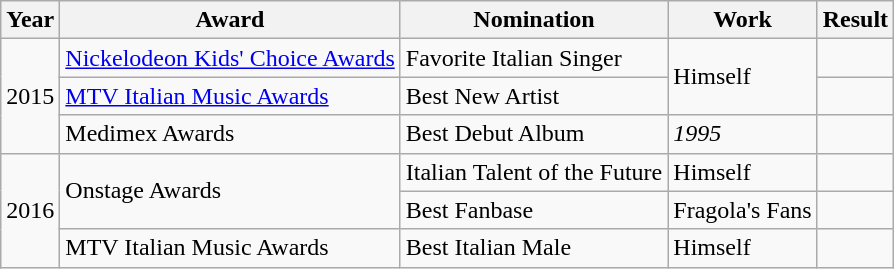<table class="wikitable">
<tr>
<th>Year</th>
<th>Award</th>
<th>Nomination</th>
<th>Work</th>
<th>Result</th>
</tr>
<tr>
<td rowspan="3">2015</td>
<td><a href='#'>Nickelodeon Kids' Choice Awards</a></td>
<td>Favorite Italian Singer</td>
<td rowspan="2">Himself</td>
<td></td>
</tr>
<tr>
<td><a href='#'>MTV Italian Music Awards</a></td>
<td>Best New Artist</td>
<td></td>
</tr>
<tr>
<td>Medimex Awards</td>
<td>Best Debut Album</td>
<td><em>1995</em></td>
<td></td>
</tr>
<tr>
<td rowspan="3">2016</td>
<td rowspan="2">Onstage Awards</td>
<td>Italian Talent of the Future</td>
<td>Himself</td>
<td></td>
</tr>
<tr>
<td>Best Fanbase</td>
<td>Fragola's Fans</td>
<td></td>
</tr>
<tr>
<td>MTV Italian Music Awards</td>
<td>Best Italian Male</td>
<td>Himself</td>
<td></td>
</tr>
</table>
